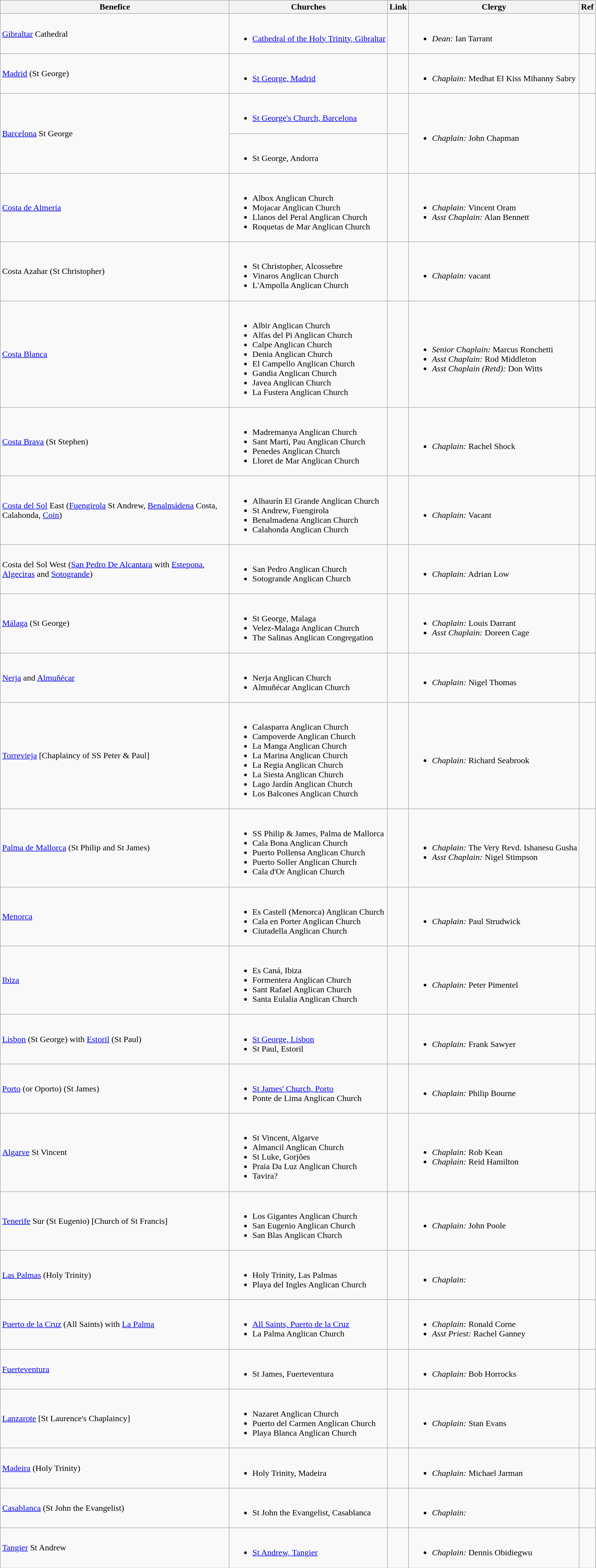<table class="wikitable">
<tr>
<th width="425">Benefice</th>
<th>Churches</th>
<th>Link</th>
<th>Clergy</th>
<th>Ref</th>
</tr>
<tr>
<td><a href='#'>Gibraltar</a> Cathedral</td>
<td><br><ul><li><a href='#'>Cathedral of the Holy Trinity, Gibraltar</a></li></ul></td>
<td></td>
<td><br><ul><li><em>Dean:</em> Ian Tarrant</li></ul></td>
<td></td>
</tr>
<tr>
<td><a href='#'>Madrid</a> (St George)</td>
<td><br><ul><li><a href='#'>St George, Madrid</a></li></ul></td>
<td> </td>
<td><br><ul><li><em>Chaplain:</em> Medhat El Kiss Mihanny Sabry</li></ul></td>
<td></td>
</tr>
<tr>
<td rowspan="2"><a href='#'>Barcelona</a> St George</td>
<td><br><ul><li><a href='#'>St George's Church, Barcelona</a></li></ul></td>
<td></td>
<td rowspan="2"><br><ul><li><em>Chaplain:</em> John Chapman</li></ul></td>
<td rowspan="2"></td>
</tr>
<tr>
<td><br><ul><li>St George, Andorra</li></ul></td>
<td></td>
</tr>
<tr>
<td><a href='#'>Costa de Almería</a></td>
<td><br><ul><li>Albox Anglican Church</li><li>Mojacar Anglican Church</li><li>Llanos del Peral Anglican Church</li><li>Roquetas de Mar Anglican Church</li></ul></td>
<td></td>
<td><br><ul><li><em>Chaplain:</em> Vincent Oram</li><li><em>Asst Chaplain:</em> Alan Bennett</li></ul></td>
<td></td>
</tr>
<tr>
<td>Costa Azahar (St Christopher)</td>
<td><br><ul><li>St Christopher, Alcossebre</li><li>Vinaros Anglican Church</li><li>L'Ampolla Anglican Church</li></ul></td>
<td> </td>
<td><br><ul><li><em>Chaplain:</em> vacant</li></ul></td>
<td></td>
</tr>
<tr>
<td><a href='#'>Costa Blanca</a></td>
<td><br><ul><li>Albir Anglican Church</li><li>Alfas del Pi Anglican Church</li><li>Calpe Anglican Church</li><li>Denia Anglican Church</li><li>El Campello Anglican Church</li><li>Gandia Anglican Church</li><li>Javea Anglican Church</li><li>La Fustera Anglican Church</li></ul></td>
<td></td>
<td><br><ul><li><em>Senior Chaplain:</em> Marcus Ronchetti</li><li><em>Asst Chaplain:</em> Rod Middleton</li><li><em>Asst Chaplain (Retd):</em> Don Witts</li></ul></td>
<td></td>
</tr>
<tr>
<td><a href='#'>Costa Brava</a> (St Stephen)</td>
<td><br><ul><li>Madremanya Anglican Church</li><li>Sant Marti, Pau Anglican Church</li><li>Penedes Anglican Church</li><li>Lloret de Mar Anglican Church</li></ul></td>
<td> </td>
<td><br><ul><li><em>Chaplain:</em> Rachel Shock</li></ul></td>
<td></td>
</tr>
<tr>
<td><a href='#'>Costa del Sol</a> East (<a href='#'>Fuengirola</a> St Andrew, <a href='#'>Benalmádena</a> Costa, Calahonda, <a href='#'>Coin</a>)</td>
<td><br><ul><li>Alhaurín El Grande Anglican Church</li><li>St Andrew, Fuengirola</li><li>Benalmadena Anglican Church</li><li>Calahonda Anglican Church</li></ul></td>
<td></td>
<td><br><ul><li><em>Chaplain:</em> Vacant</li></ul></td>
<td></td>
</tr>
<tr>
<td>Costa del Sol West (<a href='#'>San Pedro De Alcantara</a> with <a href='#'>Estepona</a>, <a href='#'>Algeciras</a> and <a href='#'>Sotogrande</a>)</td>
<td><br><ul><li>San Pedro Anglican Church</li><li>Sotogrande Anglican Church</li></ul></td>
<td></td>
<td><br><ul><li><em>Chaplain:</em> Adrian Low</li></ul></td>
<td></td>
</tr>
<tr>
<td><a href='#'>Málaga</a> (St George)</td>
<td><br><ul><li>St George, Malaga</li><li>Velez-Malaga Anglican Church</li><li>The Salinas Anglican Congregation</li></ul></td>
<td></td>
<td><br><ul><li><em>Chaplain:</em> Louis Darrant</li><li><em>Asst Chaplain:</em> Doreen Cage</li></ul></td>
<td></td>
</tr>
<tr>
<td><a href='#'>Nerja</a> and <a href='#'>Almuñécar</a></td>
<td><br><ul><li>Nerja Anglican Church</li><li>Almuñécar Anglican Church</li></ul></td>
<td></td>
<td><br><ul><li><em>Chaplain:</em> Nigel Thomas</li></ul></td>
<td></td>
</tr>
<tr>
<td><a href='#'>Torrevieja</a> [Chaplaincy of SS Peter & Paul]</td>
<td><br><ul><li>Calasparra Anglican Church</li><li>Campoverde Anglican Church</li><li>La Manga Anglican Church</li><li>La Marina Anglican Church</li><li>La Regia Anglican Church</li><li>La Siesta Anglican Church</li><li>Lago Jardín Anglican Church</li><li>Los Balcones Anglican Church</li></ul></td>
<td></td>
<td><br><ul><li><em>Chaplain:</em> Richard Seabrook</li></ul></td>
<td></td>
</tr>
<tr>
<td><a href='#'>Palma de Mallorca</a> (St Philip and St James)</td>
<td><br><ul><li>SS Philip & James, Palma de Mallorca</li><li>Cala Bona Anglican Church</li><li>Puerto Pollensa Anglican Church</li><li>Puerto Soller Anglican Church</li><li>Cala d'Or Anglican Church</li></ul></td>
<td></td>
<td><br><ul><li><em>Chaplain:</em> The Very Revd. Ishanesu Gusha</li><li><em>Asst Chaplain:</em> Nigel Stimpson</li></ul></td>
<td></td>
</tr>
<tr>
<td><a href='#'>Menorca</a></td>
<td><br><ul><li>Es Castell (Menorca) Anglican Church</li><li>Cala en Porter Anglican Church</li><li>Ciutadella Anglican Church</li></ul></td>
<td></td>
<td><br><ul><li><em>Chaplain:</em> Paul Strudwick</li></ul></td>
<td></td>
</tr>
<tr>
<td><a href='#'>Ibiza</a></td>
<td><br><ul><li>Es Caná, Ibiza</li><li>Formentera Anglican Church</li><li>Sant Rafael Anglican Church</li><li>Santa Eulalia Anglican Church</li></ul></td>
<td></td>
<td><br><ul><li><em>Chaplain:</em> Peter Pimentel</li></ul></td>
<td></td>
</tr>
<tr>
<td><a href='#'>Lisbon</a> (St George) with <a href='#'>Estoril</a> (St Paul)</td>
<td><br><ul><li><a href='#'>St George, Lisbon</a></li><li>St Paul, Estoril</li></ul></td>
<td></td>
<td><br><ul><li><em>Chaplain:</em> Frank Sawyer</li></ul></td>
<td></td>
</tr>
<tr>
<td><a href='#'>Porto</a> (or Oporto) (St James)</td>
<td><br><ul><li><a href='#'>St James' Church, Porto</a></li><li>Ponte de Lima Anglican Church</li></ul></td>
<td></td>
<td><br><ul><li><em>Chaplain:</em> Philip Bourne</li></ul></td>
<td></td>
</tr>
<tr>
<td><a href='#'>Algarve</a> St Vincent</td>
<td><br><ul><li>St Vincent, Algarve</li><li>Almancil Anglican Church</li><li>St Luke, Gorjões</li><li>Praia Da Luz Anglican Church</li><li>Tavira?</li></ul></td>
<td></td>
<td><br><ul><li><em>Chaplain:</em> Rob Kean</li><li><em>Chaplain:</em> Reid Hamilton</li></ul></td>
<td></td>
</tr>
<tr>
<td><a href='#'>Tenerife</a> Sur (St Eugenio) [Church of St Francis]</td>
<td><br><ul><li>Los Gigantes Anglican Church</li><li>San Eugenio Anglican Church</li><li>San Blas Anglican Church</li></ul></td>
<td></td>
<td><br><ul><li><em>Chaplain:</em> John Poole</li></ul></td>
<td></td>
</tr>
<tr>
<td><a href='#'>Las Palmas</a> (Holy Trinity)</td>
<td><br><ul><li>Holy Trinity, Las Palmas</li><li>Playa del Ingles Anglican Church</li></ul></td>
<td></td>
<td><br><ul><li><em>Chaplain:</em></li></ul></td>
<td></td>
</tr>
<tr>
<td><a href='#'>Puerto de la Cruz</a> (All Saints) with <a href='#'>La Palma</a></td>
<td><br><ul><li><a href='#'>All Saints, Puerto de la Cruz</a></li><li>La Palma Anglican Church</li></ul></td>
<td></td>
<td><br><ul><li><em>Chaplain:</em> Ronald Corne</li><li><em>Asst Priest:</em> Rachel Ganney</li></ul></td>
<td></td>
</tr>
<tr>
<td><a href='#'>Fuerteventura</a></td>
<td><br><ul><li>St James, Fuerteventura</li></ul></td>
<td></td>
<td><br><ul><li><em>Chaplain:</em> Bob Horrocks</li></ul></td>
<td></td>
</tr>
<tr>
<td><a href='#'>Lanzarote</a> [St Laurence's Chaplaincy]</td>
<td><br><ul><li>Nazaret Anglican Church</li><li>Puerto del Carmen Anglican Church</li><li>Playa Blanca Anglican Church</li></ul></td>
<td></td>
<td><br><ul><li><em>Chaplain:</em> Stan Evans</li></ul></td>
<td></td>
</tr>
<tr>
<td><a href='#'>Madeira</a> (Holy Trinity)</td>
<td><br><ul><li>Holy Trinity, Madeira</li></ul></td>
<td></td>
<td><br><ul><li><em>Chaplain:</em> Michael Jarman</li></ul></td>
<td></td>
</tr>
<tr>
<td><a href='#'>Casablanca</a> (St John the Evangelist)</td>
<td><br><ul><li>St John the Evangelist, Casablanca</li></ul></td>
<td></td>
<td><br><ul><li><em>Chaplain:</em></li></ul></td>
<td></td>
</tr>
<tr>
<td><a href='#'>Tangier</a> St Andrew</td>
<td><br><ul><li><a href='#'>St Andrew, Tangier</a></li></ul></td>
<td></td>
<td><br><ul><li><em>Chaplain:</em> Dennis Obidiegwu</li></ul></td>
<td></td>
</tr>
</table>
